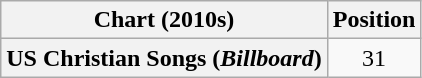<table class="wikitable plainrowheaders" style="text-align:center">
<tr>
<th scope="col">Chart (2010s)</th>
<th scope="col">Position</th>
</tr>
<tr>
<th scope="row">US Christian Songs (<em>Billboard</em>)</th>
<td>31</td>
</tr>
</table>
